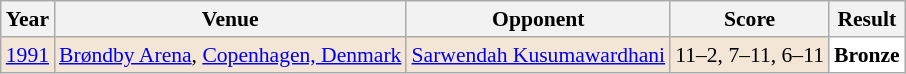<table class="sortable wikitable" style="font-size: 90%;">
<tr>
<th>Year</th>
<th>Venue</th>
<th>Opponent</th>
<th>Score</th>
<th>Result</th>
</tr>
<tr style="background:#F3E6D7">
<td align="center"><a href='#'>1991</a></td>
<td align="left"><a href='#'>Brøndby Arena</a>, <a href='#'>Copenhagen, Denmark</a></td>
<td align="left"> <a href='#'>Sarwendah Kusumawardhani</a></td>
<td align="left">11–2, 7–11, 6–11</td>
<td style="text-align:left; background:white"> <strong>Bronze</strong></td>
</tr>
</table>
